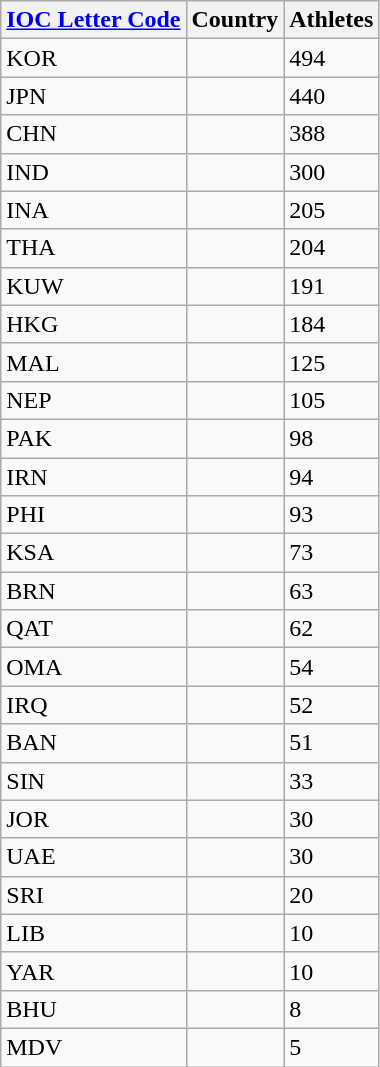<table class="wikitable collapsible collapsed sortable" style="border:0;">
<tr>
<th><a href='#'>IOC Letter Code</a></th>
<th>Country</th>
<th>Athletes</th>
</tr>
<tr>
<td>KOR</td>
<td></td>
<td>494</td>
</tr>
<tr>
<td>JPN</td>
<td></td>
<td>440</td>
</tr>
<tr>
<td>CHN</td>
<td></td>
<td>388</td>
</tr>
<tr>
<td>IND</td>
<td></td>
<td>300</td>
</tr>
<tr>
<td>INA</td>
<td></td>
<td>205</td>
</tr>
<tr>
<td>THA</td>
<td></td>
<td>204</td>
</tr>
<tr>
<td>KUW</td>
<td></td>
<td>191</td>
</tr>
<tr>
<td>HKG</td>
<td></td>
<td>184</td>
</tr>
<tr>
<td>MAL</td>
<td></td>
<td>125</td>
</tr>
<tr>
<td>NEP</td>
<td></td>
<td>105</td>
</tr>
<tr>
<td>PAK</td>
<td></td>
<td>98</td>
</tr>
<tr>
<td>IRN</td>
<td></td>
<td>94</td>
</tr>
<tr>
<td>PHI</td>
<td></td>
<td>93</td>
</tr>
<tr>
<td>KSA</td>
<td></td>
<td>73</td>
</tr>
<tr>
<td>BRN</td>
<td></td>
<td>63</td>
</tr>
<tr>
<td>QAT</td>
<td></td>
<td>62</td>
</tr>
<tr>
<td>OMA</td>
<td></td>
<td>54</td>
</tr>
<tr>
<td>IRQ</td>
<td></td>
<td>52</td>
</tr>
<tr>
<td>BAN</td>
<td></td>
<td>51</td>
</tr>
<tr>
<td>SIN</td>
<td></td>
<td>33</td>
</tr>
<tr>
<td>JOR</td>
<td></td>
<td>30</td>
</tr>
<tr>
<td>UAE</td>
<td></td>
<td>30</td>
</tr>
<tr>
<td>SRI</td>
<td></td>
<td>20</td>
</tr>
<tr>
<td>LIB</td>
<td></td>
<td>10</td>
</tr>
<tr>
<td>YAR</td>
<td></td>
<td>10</td>
</tr>
<tr>
<td>BHU</td>
<td></td>
<td>8</td>
</tr>
<tr>
<td>MDV</td>
<td></td>
<td>5</td>
</tr>
<tr>
</tr>
</table>
